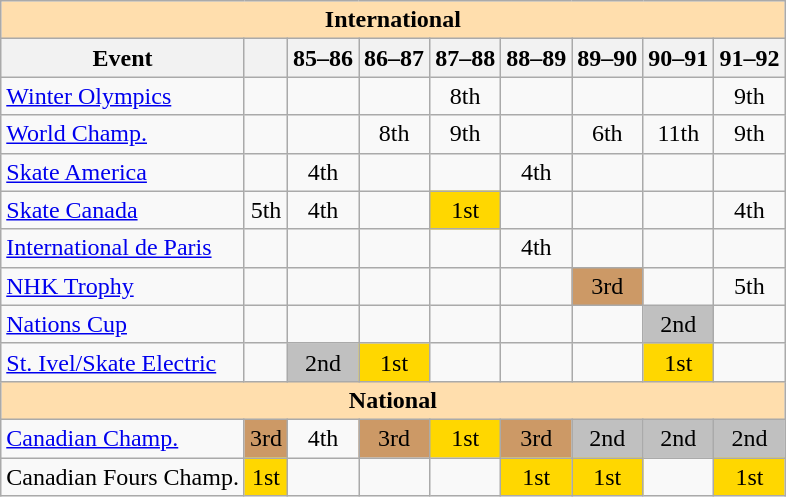<table class="wikitable" style="text-align:center">
<tr>
<th style="background-color: #ffdead; " colspan=9 align=center>International</th>
</tr>
<tr>
<th>Event</th>
<th></th>
<th>85–86</th>
<th>86–87</th>
<th>87–88</th>
<th>88–89</th>
<th>89–90</th>
<th>90–91</th>
<th>91–92</th>
</tr>
<tr>
<td align=left><a href='#'>Winter Olympics</a></td>
<td></td>
<td></td>
<td></td>
<td>8th</td>
<td></td>
<td></td>
<td></td>
<td>9th</td>
</tr>
<tr>
<td align=left><a href='#'>World Champ.</a></td>
<td></td>
<td></td>
<td>8th</td>
<td>9th</td>
<td></td>
<td>6th</td>
<td>11th</td>
<td>9th</td>
</tr>
<tr>
<td align=left><a href='#'>Skate America</a></td>
<td></td>
<td>4th</td>
<td></td>
<td></td>
<td>4th</td>
<td></td>
<td></td>
<td></td>
</tr>
<tr>
<td align=left><a href='#'>Skate Canada</a></td>
<td>5th</td>
<td>4th</td>
<td></td>
<td bgcolor=gold>1st</td>
<td></td>
<td></td>
<td></td>
<td>4th</td>
</tr>
<tr>
<td align=left><a href='#'>International de Paris</a></td>
<td></td>
<td></td>
<td></td>
<td></td>
<td>4th</td>
<td></td>
<td></td>
<td></td>
</tr>
<tr>
<td align=left><a href='#'>NHK Trophy</a></td>
<td></td>
<td></td>
<td></td>
<td></td>
<td></td>
<td bgcolor=cc9966>3rd</td>
<td></td>
<td>5th</td>
</tr>
<tr>
<td align=left><a href='#'>Nations Cup</a></td>
<td></td>
<td></td>
<td></td>
<td></td>
<td></td>
<td></td>
<td bgcolor=silver>2nd</td>
<td></td>
</tr>
<tr>
<td align=left><a href='#'>St. Ivel/Skate Electric</a></td>
<td></td>
<td bgcolor=silver>2nd</td>
<td bgcolor=gold>1st</td>
<td></td>
<td></td>
<td></td>
<td bgcolor=gold>1st</td>
<td></td>
</tr>
<tr>
<th style="background-color: #ffdead; " colspan=9 align=center>National</th>
</tr>
<tr>
<td align=left><a href='#'>Canadian Champ.</a></td>
<td bgcolor=cc9966>3rd</td>
<td>4th</td>
<td bgcolor=cc9966>3rd</td>
<td bgcolor=gold>1st</td>
<td bgcolor=cc9966>3rd</td>
<td bgcolor=silver>2nd</td>
<td bgcolor=silver>2nd</td>
<td bgcolor=silver>2nd</td>
</tr>
<tr>
<td>Canadian Fours Champ.</td>
<td bgcolor=gold>1st</td>
<td></td>
<td></td>
<td></td>
<td bgcolor=gold>1st</td>
<td bgcolor=gold>1st</td>
<td></td>
<td bgcolor=gold>1st</td>
</tr>
</table>
